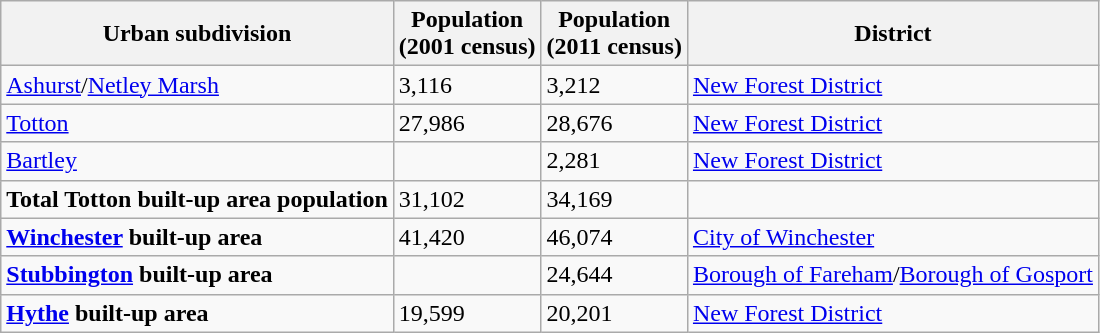<table class="wikitable sortable">
<tr>
<th>Urban subdivision</th>
<th>Population<br>(2001 census)</th>
<th>Population<br>(2011 census)</th>
<th>District</th>
</tr>
<tr>
<td><a href='#'>Ashurst</a>/<a href='#'>Netley Marsh</a></td>
<td>3,116</td>
<td>3,212</td>
<td><a href='#'>New Forest District</a></td>
</tr>
<tr>
<td><a href='#'>Totton</a></td>
<td>27,986</td>
<td>28,676</td>
<td><a href='#'>New Forest District</a></td>
</tr>
<tr>
<td><a href='#'>Bartley</a></td>
<td></td>
<td>2,281</td>
<td><a href='#'>New Forest District</a></td>
</tr>
<tr>
<td><strong>Total Totton built-up area population</strong></td>
<td>31,102</td>
<td>34,169</td>
<td></td>
</tr>
<tr>
<td><strong><a href='#'>Winchester</a> built-up area</strong></td>
<td>41,420</td>
<td>46,074</td>
<td><a href='#'>City of Winchester</a></td>
</tr>
<tr>
<td><strong><a href='#'>Stubbington</a> built-up area</strong></td>
<td></td>
<td>24,644</td>
<td><a href='#'>Borough of Fareham</a>/<a href='#'>Borough of Gosport</a></td>
</tr>
<tr>
<td><strong><a href='#'>Hythe</a> built-up area</strong></td>
<td>19,599</td>
<td>20,201</td>
<td><a href='#'>New Forest District</a></td>
</tr>
</table>
